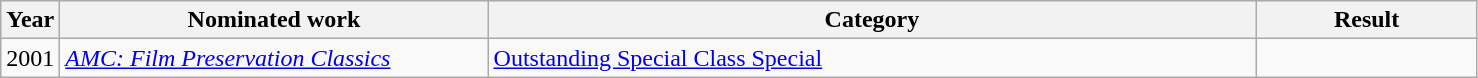<table class=wikitable>
<tr>
<th width=4%>Year</th>
<th width=29%>Nominated work</th>
<th width=52%>Category</th>
<th width=15%>Result</th>
</tr>
<tr>
<td align=center>2001</td>
<td><em><a href='#'>AMC: Film Preservation Classics</a></em></td>
<td><a href='#'>Outstanding Special Class Special</a></td>
<td></td>
</tr>
</table>
